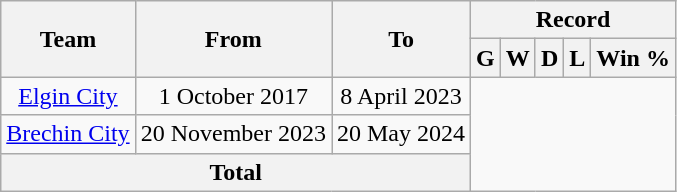<table class="wikitable" style="text-align: center">
<tr>
<th rowspan="2">Team</th>
<th rowspan="2">From</th>
<th rowspan="2">To</th>
<th colspan="5">Record</th>
</tr>
<tr>
<th>G</th>
<th>W</th>
<th>D</th>
<th>L</th>
<th>Win %</th>
</tr>
<tr>
<td align=centre><a href='#'>Elgin City</a></td>
<td align=centre>1 October 2017</td>
<td align=centre>8 April 2023<br></td>
</tr>
<tr>
<td align=centre><a href='#'>Brechin City</a></td>
<td align=centre>20 November 2023</td>
<td align=centre>20 May 2024<br></td>
</tr>
<tr>
<th colspan=3>Total<br></th>
</tr>
</table>
